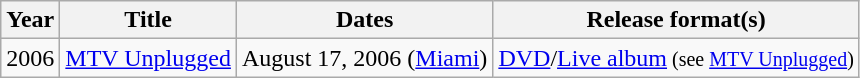<table class="wikitable">
<tr>
<th>Year</th>
<th>Title</th>
<th>Dates</th>
<th>Release format(s)</th>
</tr>
<tr>
<td>2006</td>
<td><a href='#'>MTV Unplugged</a></td>
<td>August 17, 2006 (<a href='#'>Miami</a>)</td>
<td><a href='#'>DVD</a>/<a href='#'>Live album</a><small> (see <a href='#'>MTV Unplugged</a>)</small></td>
</tr>
</table>
